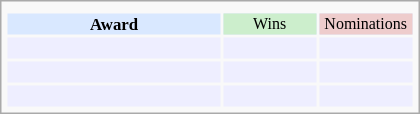<table class="infobox" style="width: 25em; text-align: left; font-size: 70%; vertical-align: middle;">
<tr>
<td colspan="3" style="text-align:center;"></td>
</tr>
<tr bgcolor=#D9E8FF style="text-align:center;">
<th style="vertical-align: middle;">Award</th>
<td style="background:#cceecc; font-size:8pt;" width="60px">Wins</td>
<td style="background:#eecccc; font-size:8pt;" width="60px">Nominations</td>
</tr>
<tr bgcolor=#eeeeff>
<td align="center"><br></td>
<td></td>
<td></td>
</tr>
<tr bgcolor=#eeeeff>
<td align="center"><br></td>
<td></td>
<td></td>
</tr>
<tr bgcolor=#eeeeff>
<td align="center"><br></td>
<td></td>
<td></td>
</tr>
</table>
